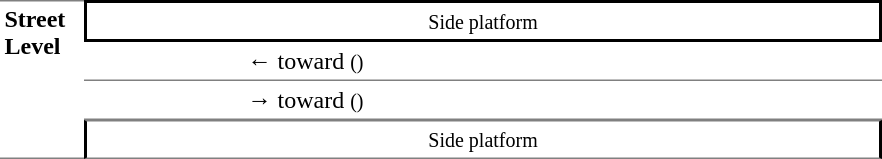<table border=0 cellspacing=0 cellpadding=3>
<tr>
<td style="border-top:solid 1px gray;border-bottom:solid 1px gray;" width=50 rowspan=10 valign=top><strong>Street Level</strong></td>
<td style="border-top:solid 2px black;border-right:solid 2px black;border-left:solid 2px black;border-bottom:solid 2px black;text-align:center;" colspan=2><small>Side platform</small></td>
</tr>
<tr>
<td style="border-top:solid 1px white;border-bottom:solid 1px gray;" width=100></td>
<td style="border-top:solid 1px white;border-bottom:solid 1px gray;" width=420>← <a href='#'></a> toward  <small>()</small></td>
</tr>
<tr>
<td style="border-top:solid 1px white;border-bottom:solid 1px gray;" width=100></td>
<td style="border-top:solid 1px white;border-bottom:solid 1px gray;">→  <a href='#'></a> toward  <small>()</small></td>
</tr>
<tr>
<td style="border-right:solid 2px black;border-left:solid 2px black;border-bottom:solid 1px gray;border-top:solid 1px gray;text-align:center;" colspan=2><small>Side platform</small></td>
</tr>
<tr>
</tr>
</table>
